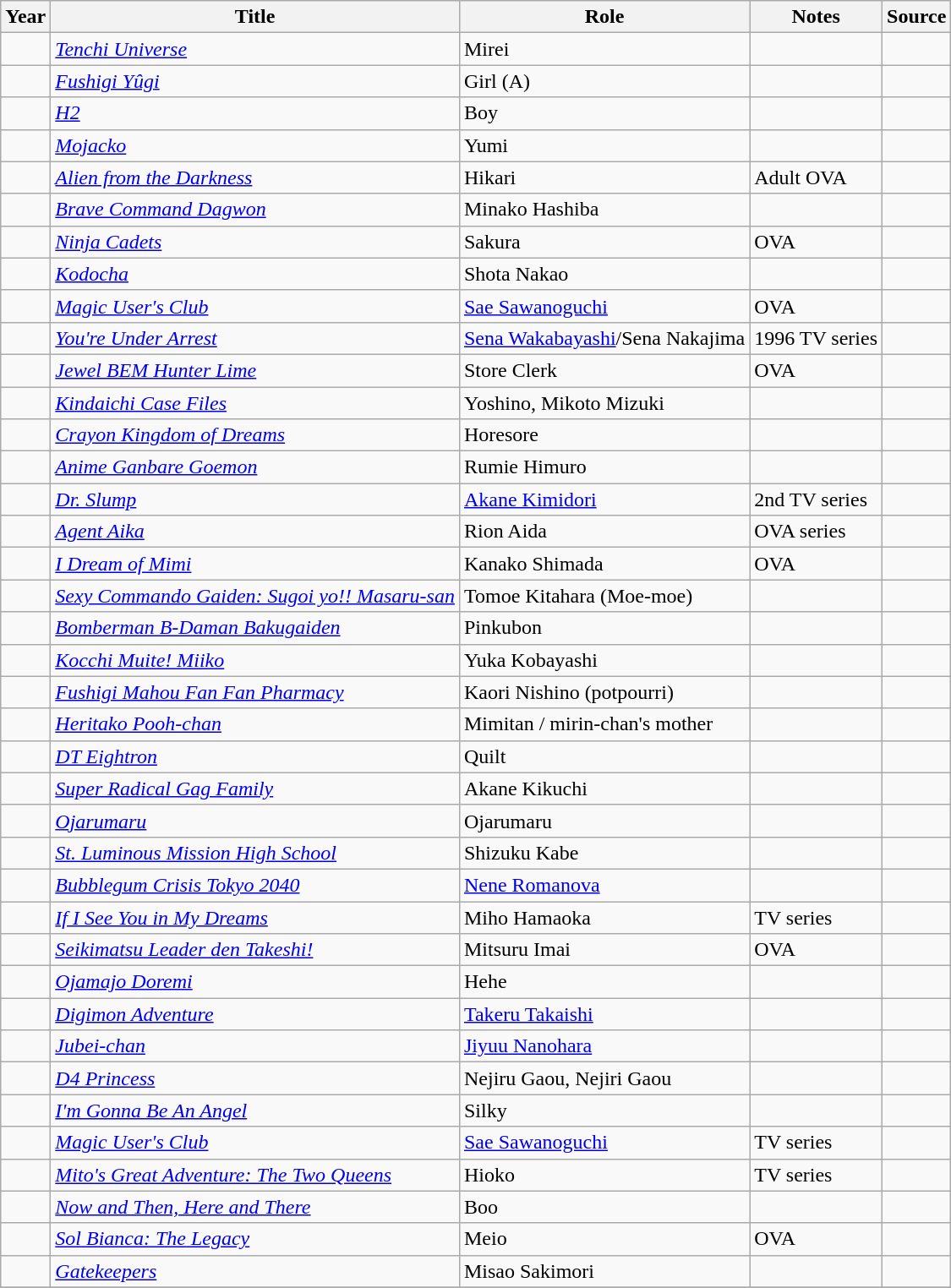<table class="wikitable sortable plainrowheaders">
<tr>
<th>Year</th>
<th>Title</th>
<th>Role</th>
<th class="unsortable">Notes</th>
<th class="unsortable">Source</th>
</tr>
<tr>
<td></td>
<td><em><a href='#'>Tenchi Universe</a></em></td>
<td>Mirei</td>
<td></td>
<td></td>
</tr>
<tr>
<td></td>
<td><em><a href='#'>Fushigi Yûgi</a></em></td>
<td>Girl (A)</td>
<td></td>
<td></td>
</tr>
<tr>
<td></td>
<td><em><a href='#'>H2</a></em></td>
<td>Boy</td>
<td></td>
<td></td>
</tr>
<tr>
<td></td>
<td><em><a href='#'>Mojacko</a></em></td>
<td>Yumi</td>
<td></td>
<td></td>
</tr>
<tr>
<td></td>
<td><em><a href='#'>Alien from the Darkness</a></em></td>
<td>Hikari</td>
<td>Adult OVA</td>
<td></td>
</tr>
<tr>
<td></td>
<td><em><a href='#'>Brave Command Dagwon</a></em></td>
<td>Minako Hashiba</td>
<td></td>
<td></td>
</tr>
<tr>
<td></td>
<td><em><a href='#'>Ninja Cadets</a></em></td>
<td>Sakura</td>
<td>OVA</td>
<td></td>
</tr>
<tr>
<td></td>
<td><em><a href='#'>Kodocha</a></em></td>
<td>Shota Nakao</td>
<td></td>
<td></td>
</tr>
<tr>
<td></td>
<td><em><a href='#'>Magic User's Club</a></em></td>
<td><a href='#'>Sae Sawanoguchi</a></td>
<td>OVA</td>
<td></td>
</tr>
<tr>
<td></td>
<td><em><a href='#'>You're Under Arrest</a></em></td>
<td><a href='#'>Sena Wakabayashi</a>/Sena Nakajima</td>
<td>1996 TV series</td>
<td></td>
</tr>
<tr>
<td></td>
<td><em><a href='#'>Jewel BEM Hunter Lime</a></em></td>
<td>Store Clerk</td>
<td>OVA</td>
<td></td>
</tr>
<tr>
<td></td>
<td><em><a href='#'>Kindaichi Case Files</a></em></td>
<td>Yoshino, Mikoto Mizuki</td>
<td></td>
<td></td>
</tr>
<tr>
<td></td>
<td><em><a href='#'>Crayon Kingdom of Dreams</a></em></td>
<td>Horesore</td>
<td></td>
<td></td>
</tr>
<tr>
<td></td>
<td><em><a href='#'>Anime Ganbare Goemon</a></em></td>
<td>Rumie Himuro</td>
<td></td>
<td></td>
</tr>
<tr>
<td></td>
<td><em><a href='#'>Dr. Slump</a></em></td>
<td><a href='#'>Akane Kimidori</a></td>
<td>2nd TV series</td>
<td></td>
</tr>
<tr>
<td></td>
<td><em><a href='#'>Agent Aika</a></em></td>
<td>Rion Aida</td>
<td>OVA series</td>
<td></td>
</tr>
<tr>
<td></td>
<td><em><a href='#'>I Dream of Mimi</a></em></td>
<td>Kanako Shimada</td>
<td>OVA</td>
<td></td>
</tr>
<tr>
<td></td>
<td><em><a href='#'>Sexy Commando Gaiden: Sugoi yo!! Masaru-san</a></em></td>
<td>Tomoe Kitahara (Moe-moe)</td>
<td></td>
<td></td>
</tr>
<tr>
<td></td>
<td><em><a href='#'>Bomberman B-Daman Bakugaiden</a></em></td>
<td>Pinkubon</td>
<td></td>
<td></td>
</tr>
<tr>
<td></td>
<td><em><a href='#'>Kocchi Muite! Miiko</a></em></td>
<td>Yuka Kobayashi</td>
<td></td>
<td></td>
</tr>
<tr>
<td></td>
<td><em><a href='#'>Fushigi Mahou Fan Fan Pharmacy</a></em></td>
<td>Kaori Nishino (potpourri)</td>
<td></td>
<td></td>
</tr>
<tr>
<td></td>
<td><em><a href='#'>Heritako Pooh-chan</a></em></td>
<td>Mimitan / mirin-chan's mother</td>
<td></td>
<td></td>
</tr>
<tr>
<td></td>
<td><em><a href='#'>DT Eightron</a></em></td>
<td>Quilt</td>
<td></td>
<td></td>
</tr>
<tr>
<td></td>
<td><em><a href='#'>Super Radical Gag Family</a></em></td>
<td>Akane Kikuchi</td>
<td></td>
<td></td>
</tr>
<tr>
<td></td>
<td><em><a href='#'>Ojarumaru</a></em></td>
<td>Ojarumaru</td>
<td></td>
<td></td>
</tr>
<tr>
<td></td>
<td><em><a href='#'>St. Luminous Mission High School</a></em></td>
<td>Shizuku Kabe</td>
<td></td>
<td></td>
</tr>
<tr>
<td></td>
<td><em><a href='#'>Bubblegum Crisis Tokyo 2040</a></em></td>
<td><a href='#'>Nene Romanova</a></td>
<td></td>
<td></td>
</tr>
<tr>
<td></td>
<td><em><a href='#'>If I See You in My Dreams</a></em></td>
<td>Miho Hamaoka</td>
<td>TV series</td>
<td></td>
</tr>
<tr>
<td></td>
<td><em><a href='#'>Seikimatsu Leader den Takeshi!</a></em></td>
<td>Mitsuru Imai</td>
<td>OVA</td>
<td></td>
</tr>
<tr>
<td></td>
<td><em><a href='#'>Ojamajo Doremi</a></em></td>
<td>Hehe</td>
<td></td>
<td></td>
</tr>
<tr>
<td></td>
<td><em><a href='#'>Digimon Adventure</a></em></td>
<td><a href='#'>Takeru Takaishi</a></td>
<td></td>
<td></td>
</tr>
<tr>
<td></td>
<td><em><a href='#'>Jubei-chan</a></em></td>
<td><a href='#'>Jiyuu Nanohara</a></td>
<td></td>
<td></td>
</tr>
<tr>
<td></td>
<td><em><a href='#'>D4 Princess</a></em></td>
<td>Nejiru Gaou, Nejiri Gaou</td>
<td></td>
<td></td>
</tr>
<tr>
<td></td>
<td><em><a href='#'>I'm Gonna Be An Angel</a></em></td>
<td>Silky</td>
<td></td>
<td></td>
</tr>
<tr>
<td></td>
<td><em><a href='#'>Magic User's Club</a></em></td>
<td><a href='#'>Sae Sawanoguchi</a></td>
<td>TV series</td>
<td></td>
</tr>
<tr>
<td></td>
<td><em><a href='#'>Mito's Great Adventure: The Two Queens</a></em></td>
<td>Hioko</td>
<td>TV series</td>
<td></td>
</tr>
<tr>
<td></td>
<td><em><a href='#'>Now and Then, Here and There</a></em></td>
<td>Boo</td>
<td></td>
<td></td>
</tr>
<tr>
<td></td>
<td><em><a href='#'>Sol Bianca: The Legacy</a></em></td>
<td>Meio</td>
<td>OVA</td>
<td></td>
</tr>
<tr>
<td></td>
<td><em><a href='#'>Gatekeepers</a></em></td>
<td>Misao Sakimori</td>
<td></td>
<td></td>
</tr>
<tr>
</tr>
</table>
